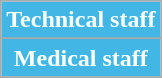<table class="wikitable">
<tr>
<th style="background:#42b7e6; color:#fff;" scope="col" colspan="2">Technical staff</th>
</tr>
<tr>
</tr>
<tr>
<th style="background:#42b7e6; color:#fff;" scope="col" colspan="2">Medical staff</th>
</tr>
<tr>
</tr>
</table>
